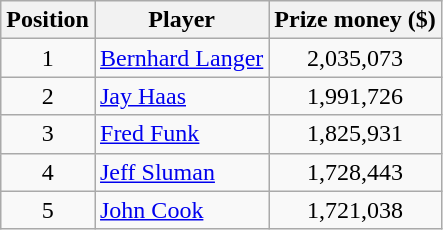<table class="wikitable">
<tr>
<th>Position</th>
<th>Player</th>
<th>Prize money ($)</th>
</tr>
<tr>
<td align=center>1</td>
<td> <a href='#'>Bernhard Langer</a></td>
<td align=center>2,035,073</td>
</tr>
<tr>
<td align=center>2</td>
<td> <a href='#'>Jay Haas</a></td>
<td align=center>1,991,726</td>
</tr>
<tr>
<td align=center>3</td>
<td> <a href='#'>Fred Funk</a></td>
<td align=center>1,825,931</td>
</tr>
<tr>
<td align=center>4</td>
<td> <a href='#'>Jeff Sluman</a></td>
<td align=center>1,728,443</td>
</tr>
<tr>
<td align=center>5</td>
<td> <a href='#'>John Cook</a></td>
<td align=center>1,721,038</td>
</tr>
</table>
